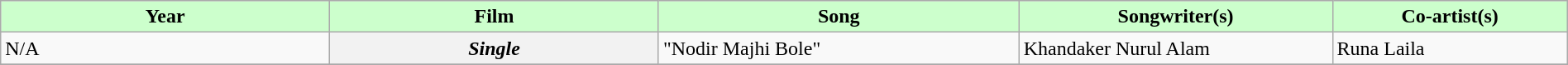<table class="wikitable plainrowheaders" width="100%" textcolor:#000;">
<tr style="background:#cfc; text-align:center;">
<td scope="col" width=21%><strong>Year</strong></td>
<td scope="col" width=21%><strong>Film</strong></td>
<td scope="col" width=23%><strong>Song</strong></td>
<td scope="col" width=20%><strong>Songwriter(s)</strong></td>
<td scope="col" width=21%><strong>Co-artist(s)</strong></td>
</tr>
<tr>
<td>N/A</td>
<th><em>Single</em></th>
<td>"Nodir Majhi Bole"</td>
<td>Khandaker Nurul Alam</td>
<td>Runa Laila</td>
</tr>
<tr>
</tr>
</table>
